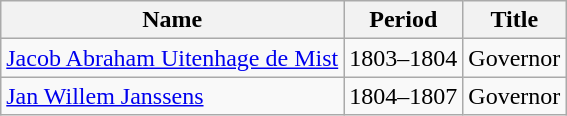<table class="wikitable">
<tr>
<th scope="col">Name</th>
<th scope="col">Period</th>
<th scope="col">Title</th>
</tr>
<tr>
<td><a href='#'>Jacob Abraham Uitenhage de Mist</a></td>
<td>1803–1804</td>
<td>Governor</td>
</tr>
<tr>
<td><a href='#'>Jan Willem Janssens</a></td>
<td>1804–1807</td>
<td>Governor</td>
</tr>
</table>
